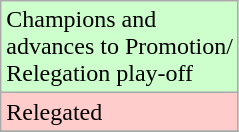<table class="wikitable">
<tr width=10px bgcolor="#ccffcc">
<td>Champions and <br> advances to Promotion/<br> Relegation play-off</td>
</tr>
<tr width=10px bgcolor="#ffcccc">
<td>Relegated</td>
</tr>
<tr>
</tr>
</table>
